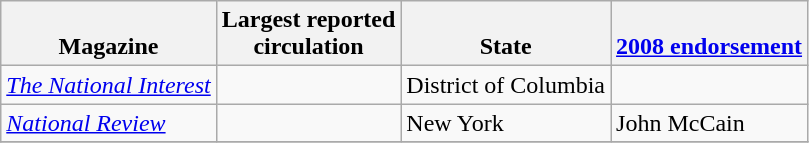<table class="wikitable sortable">
<tr valign=bottom>
<th>Magazine</th>
<th>Largest reported<br>circulation</th>
<th>State</th>
<th><a href='#'>2008 endorsement</a></th>
</tr>
<tr>
<td><em><a href='#'>The National Interest</a></em></td>
<td></td>
<td>District of Columbia</td>
<td></td>
</tr>
<tr>
<td><em><a href='#'>National Review</a></em></td>
<td></td>
<td>New York</td>
<td>John McCain</td>
</tr>
<tr>
</tr>
</table>
